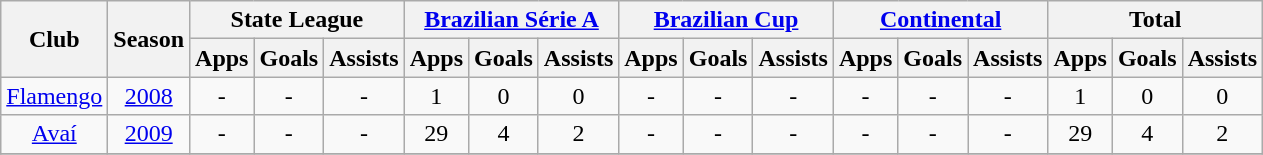<table class="wikitable" style="text-align: center;">
<tr>
<th rowspan="2">Club</th>
<th rowspan="2">Season</th>
<th colspan="3">State League</th>
<th colspan="3"><a href='#'>Brazilian Série A</a></th>
<th colspan="3"><a href='#'>Brazilian Cup</a></th>
<th colspan="3"><a href='#'>Continental</a></th>
<th colspan="3">Total</th>
</tr>
<tr>
<th>Apps</th>
<th>Goals</th>
<th>Assists</th>
<th>Apps</th>
<th>Goals</th>
<th>Assists</th>
<th>Apps</th>
<th>Goals</th>
<th>Assists</th>
<th>Apps</th>
<th>Goals</th>
<th>Assists</th>
<th>Apps</th>
<th>Goals</th>
<th>Assists</th>
</tr>
<tr>
<td rowspan="1" valign="center"><a href='#'>Flamengo</a></td>
<td><a href='#'>2008</a></td>
<td>-</td>
<td>-</td>
<td>-</td>
<td>1</td>
<td>0</td>
<td>0</td>
<td>-</td>
<td>-</td>
<td>-</td>
<td>-</td>
<td>-</td>
<td>-</td>
<td>1</td>
<td>0</td>
<td>0</td>
</tr>
<tr>
<td rowspan="1" valign="center"><a href='#'>Avaí</a></td>
<td><a href='#'>2009</a></td>
<td>-</td>
<td>-</td>
<td>-</td>
<td>29</td>
<td>4</td>
<td>2</td>
<td>-</td>
<td>-</td>
<td>-</td>
<td>-</td>
<td>-</td>
<td>-</td>
<td>29</td>
<td>4</td>
<td>2</td>
</tr>
<tr>
</tr>
</table>
